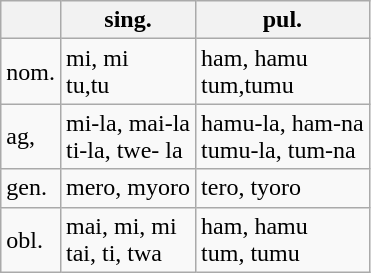<table class="wikitable">
<tr>
<th></th>
<th>sing.</th>
<th>pul.</th>
</tr>
<tr>
<td>nom.</td>
<td>mi, mi<br>tu,tu</td>
<td>ham, hamu<br>tum,tumu</td>
</tr>
<tr>
<td>ag,</td>
<td>mi-la, mai-la<br>ti-la, twe- la</td>
<td>hamu-la, ham-na<br>tumu-la, tum-na</td>
</tr>
<tr>
<td>gen.</td>
<td>mero, myoro</td>
<td>tero, tyoro</td>
</tr>
<tr>
<td>obl.</td>
<td>mai, mi, mi<br>tai, ti, twa</td>
<td>ham, hamu<br>tum, tumu</td>
</tr>
</table>
